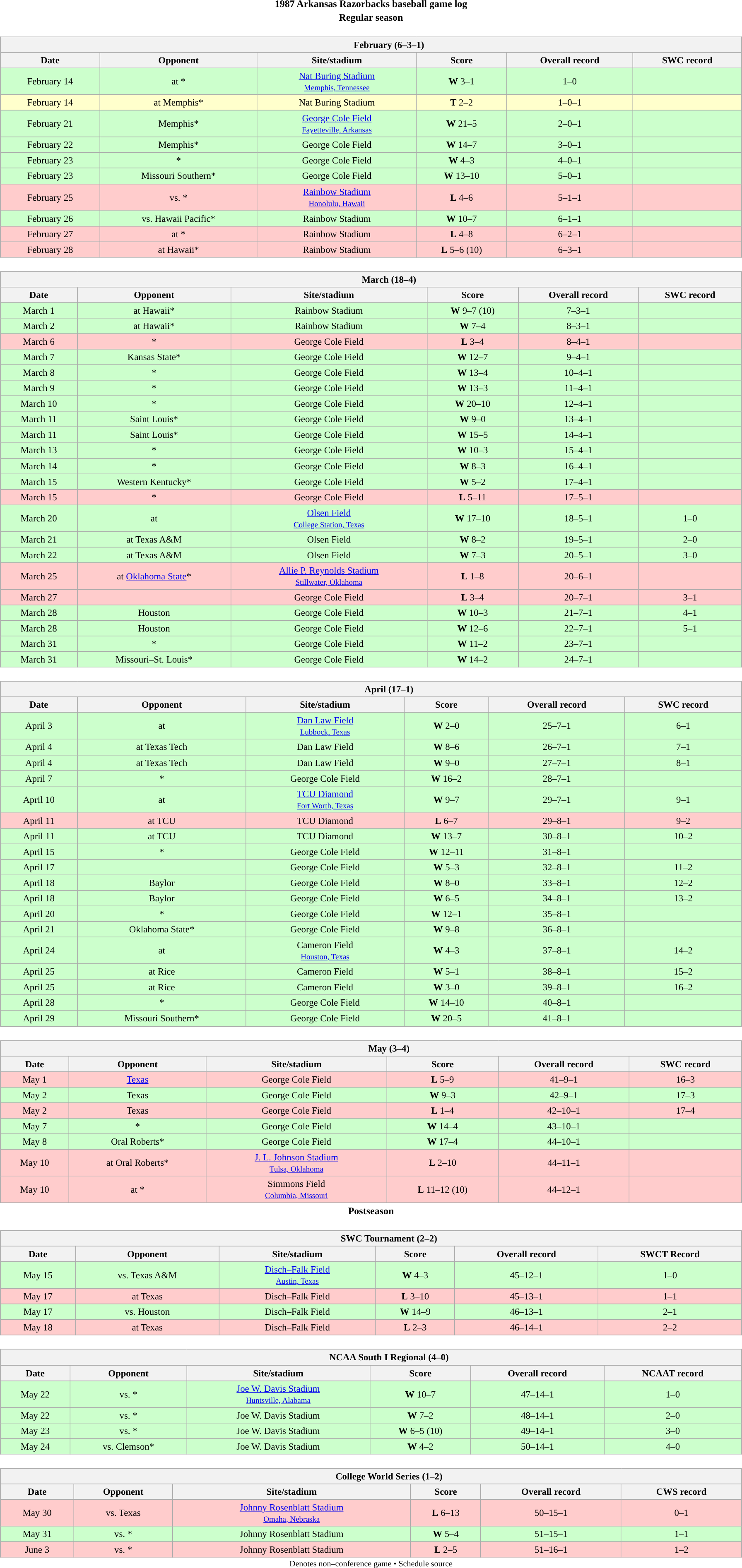<table class="toccolours" width=95% style="clear:both; margin:1.5em auto; text-align:center;">
<tr>
<th colspan=2>1987 Arkansas Razorbacks baseball game log</th>
</tr>
<tr>
<th colspan=2>Regular season</th>
</tr>
<tr valign="top">
<td><br><table class="wikitable collapsible collapsed" style="margin:auto; width:100%; text-align:center; font-size:95%">
<tr>
<th colspan=12 style="padding-left:4em;">February (6–3–1)</th>
</tr>
<tr>
<th>Date</th>
<th>Opponent</th>
<th>Site/stadium</th>
<th>Score</th>
<th>Overall record</th>
<th>SWC record</th>
</tr>
<tr align="center" bgcolor="#ccffcc">
<td>February 14</td>
<td>at *</td>
<td><a href='#'>Nat Buring Stadium</a><br><small><a href='#'>Memphis, Tennessee</a></small></td>
<td><strong>W</strong> 3–1</td>
<td>1–0</td>
<td></td>
</tr>
<tr align="center" bgcolor="#ffffcc">
<td>February 14</td>
<td>at Memphis*</td>
<td>Nat Buring Stadium</td>
<td><strong>T</strong> 2–2</td>
<td>1–0–1</td>
<td></td>
</tr>
<tr align="center" bgcolor="#ccffcc">
<td>February 21</td>
<td>Memphis*</td>
<td><a href='#'>George Cole Field</a><br><small><a href='#'>Fayetteville, Arkansas</a></small></td>
<td><strong>W</strong> 21–5</td>
<td>2–0–1</td>
<td></td>
</tr>
<tr align="center" bgcolor="#ccffcc">
<td>February 22</td>
<td>Memphis*</td>
<td>George Cole Field</td>
<td><strong>W</strong> 14–7</td>
<td>3–0–1</td>
<td></td>
</tr>
<tr align="center" bgcolor="#ccffcc">
<td>February 23</td>
<td>*</td>
<td>George Cole Field</td>
<td><strong>W</strong> 4–3</td>
<td>4–0–1</td>
<td></td>
</tr>
<tr align="center" bgcolor="#ccffcc">
<td>February 23</td>
<td>Missouri Southern*</td>
<td>George Cole Field</td>
<td><strong>W</strong> 13–10</td>
<td>5–0–1</td>
<td></td>
</tr>
<tr align="center" bgcolor="#ffcccc">
<td>February 25</td>
<td>vs. *</td>
<td><a href='#'>Rainbow Stadium</a><br><small><a href='#'>Honolulu, Hawaii</a></small></td>
<td><strong>L</strong> 4–6</td>
<td>5–1–1</td>
<td></td>
</tr>
<tr align="center" bgcolor="#ccffcc">
<td>February 26</td>
<td>vs. Hawaii Pacific*</td>
<td>Rainbow Stadium</td>
<td><strong>W</strong> 10–7</td>
<td>6–1–1</td>
<td></td>
</tr>
<tr align="center" bgcolor="#ffcccc">
<td>February 27</td>
<td>at *</td>
<td>Rainbow Stadium</td>
<td><strong>L</strong> 4–8</td>
<td>6–2–1</td>
<td></td>
</tr>
<tr align="center" bgcolor="#ffcccc">
<td>February 28</td>
<td>at Hawaii*</td>
<td>Rainbow Stadium</td>
<td><strong>L</strong> 5–6 (10)</td>
<td>6–3–1</td>
<td></td>
</tr>
</table>
</td>
</tr>
<tr>
<td><br><table class="wikitable collapsible collapsed" style="margin:auto; width:100%; text-align:center; font-size:95%">
<tr>
<th colspan=12 style="padding-left:4em;">March (18–4)</th>
</tr>
<tr>
<th>Date</th>
<th>Opponent</th>
<th>Site/stadium</th>
<th>Score</th>
<th>Overall record</th>
<th>SWC record</th>
</tr>
<tr align="center" bgcolor="#ccffcc">
<td>March 1</td>
<td>at Hawaii*</td>
<td>Rainbow Stadium</td>
<td><strong>W</strong> 9–7 (10)</td>
<td>7–3–1</td>
<td></td>
</tr>
<tr align="center" bgcolor="#ccffcc">
<td>March 2</td>
<td>at Hawaii*</td>
<td>Rainbow Stadium</td>
<td><strong>W</strong> 7–4</td>
<td>8–3–1</td>
<td></td>
</tr>
<tr align="center" bgcolor="#ffcccc">
<td>March 6</td>
<td>*</td>
<td>George Cole Field</td>
<td><strong>L</strong> 3–4</td>
<td>8–4–1</td>
<td></td>
</tr>
<tr align="center" bgcolor="#ccffcc">
<td>March 7</td>
<td>Kansas State*</td>
<td>George Cole Field</td>
<td><strong>W</strong> 12–7</td>
<td>9–4–1</td>
<td></td>
</tr>
<tr align="center" bgcolor="#ccffcc">
<td>March 8</td>
<td>*</td>
<td>George Cole Field</td>
<td><strong>W</strong> 13–4</td>
<td>10–4–1</td>
<td></td>
</tr>
<tr align="center" bgcolor="#ccffcc">
<td>March 9</td>
<td>*</td>
<td>George Cole Field</td>
<td><strong>W</strong> 13–3</td>
<td>11–4–1</td>
<td></td>
</tr>
<tr align="center" bgcolor="#ccffcc">
<td>March 10</td>
<td>*</td>
<td>George Cole Field</td>
<td><strong>W</strong> 20–10</td>
<td>12–4–1</td>
<td></td>
</tr>
<tr align="center" bgcolor="#ccffcc">
<td>March 11</td>
<td>Saint Louis*</td>
<td>George Cole Field</td>
<td><strong>W</strong> 9–0</td>
<td>13–4–1</td>
<td></td>
</tr>
<tr align="center" bgcolor="#ccffcc">
<td>March 11</td>
<td>Saint Louis*</td>
<td>George Cole Field</td>
<td><strong>W</strong> 15–5</td>
<td>14–4–1</td>
<td></td>
</tr>
<tr align="center" bgcolor="#ccffcc">
<td>March 13</td>
<td>*</td>
<td>George Cole Field</td>
<td><strong>W</strong> 10–3</td>
<td>15–4–1</td>
<td></td>
</tr>
<tr align="center" bgcolor="#ccffcc">
<td>March 14</td>
<td>*</td>
<td>George Cole Field</td>
<td><strong>W</strong> 8–3</td>
<td>16–4–1</td>
<td></td>
</tr>
<tr align="center" bgcolor="#ccffcc">
<td>March 15</td>
<td>Western Kentucky*</td>
<td>George Cole Field</td>
<td><strong>W</strong> 5–2</td>
<td>17–4–1</td>
<td></td>
</tr>
<tr align="center" bgcolor="#ffcccc">
<td>March 15</td>
<td>*</td>
<td>George Cole Field</td>
<td><strong>L</strong> 5–11</td>
<td>17–5–1</td>
<td></td>
</tr>
<tr align="center" bgcolor="#ccffcc">
<td>March 20</td>
<td>at </td>
<td><a href='#'>Olsen Field</a><br><small><a href='#'>College Station, Texas</a></small></td>
<td><strong>W</strong> 17–10</td>
<td>18–5–1</td>
<td>1–0</td>
</tr>
<tr align="center" bgcolor="#ccffcc">
<td>March 21</td>
<td>at Texas A&M</td>
<td>Olsen Field</td>
<td><strong>W</strong> 8–2</td>
<td>19–5–1</td>
<td>2–0</td>
</tr>
<tr align="center" bgcolor="#ccffcc">
<td>March 22</td>
<td>at Texas A&M</td>
<td>Olsen Field</td>
<td><strong>W</strong> 7–3</td>
<td>20–5–1</td>
<td>3–0</td>
</tr>
<tr align="center" bgcolor="#ffcccc">
<td>March 25</td>
<td>at <a href='#'>Oklahoma State</a>*</td>
<td><a href='#'>Allie P. Reynolds Stadium</a><br><small><a href='#'>Stillwater, Oklahoma</a></small></td>
<td><strong>L</strong> 1–8</td>
<td>20–6–1</td>
<td></td>
</tr>
<tr align="center" bgcolor="#ffcccc">
<td>March 27</td>
<td></td>
<td>George Cole Field</td>
<td><strong>L</strong> 3–4</td>
<td>20–7–1</td>
<td>3–1</td>
</tr>
<tr align="center" bgcolor="#ccffcc">
<td>March 28</td>
<td>Houston</td>
<td>George Cole Field</td>
<td><strong>W</strong> 10–3</td>
<td>21–7–1</td>
<td>4–1</td>
</tr>
<tr align="center" bgcolor="#ccffcc">
<td>March 28</td>
<td>Houston</td>
<td>George Cole Field</td>
<td><strong>W</strong> 12–6</td>
<td>22–7–1</td>
<td>5–1</td>
</tr>
<tr align="center" bgcolor="#ccffcc">
<td>March 31</td>
<td>*</td>
<td>George Cole Field</td>
<td><strong>W</strong> 11–2</td>
<td>23–7–1</td>
<td></td>
</tr>
<tr align="center" bgcolor="#ccffcc">
<td>March 31</td>
<td>Missouri–St. Louis*</td>
<td>George Cole Field</td>
<td><strong>W</strong> 14–2</td>
<td>24–7–1</td>
<td></td>
</tr>
</table>
</td>
</tr>
<tr>
<td><br><table class="wikitable collapsible collapsed" style="margin:auto; width:100%; text-align:center; font-size:95%">
<tr>
<th colspan=12 style="padding-left:4em;">April (17–1)</th>
</tr>
<tr>
<th>Date</th>
<th>Opponent</th>
<th>Site/stadium</th>
<th>Score</th>
<th>Overall record</th>
<th>SWC record</th>
</tr>
<tr align="center" bgcolor="#ccffcc">
<td>April 3</td>
<td>at </td>
<td><a href='#'>Dan Law Field</a><br><small><a href='#'>Lubbock, Texas</a></small></td>
<td><strong>W</strong> 2–0</td>
<td>25–7–1</td>
<td>6–1</td>
</tr>
<tr align="center" bgcolor="#ccffcc">
<td>April 4</td>
<td>at Texas Tech</td>
<td>Dan Law Field</td>
<td><strong>W</strong> 8–6</td>
<td>26–7–1</td>
<td>7–1</td>
</tr>
<tr align="center" bgcolor="#ccffcc">
<td>April 4</td>
<td>at Texas Tech</td>
<td>Dan Law Field</td>
<td><strong>W</strong> 9–0</td>
<td>27–7–1</td>
<td>8–1</td>
</tr>
<tr align="center" bgcolor="#ccffcc">
<td>April 7</td>
<td>*</td>
<td>George Cole Field</td>
<td><strong>W</strong> 16–2</td>
<td>28–7–1</td>
<td></td>
</tr>
<tr align="center" bgcolor="#ccffcc">
<td>April 10</td>
<td>at </td>
<td><a href='#'>TCU Diamond</a><br><small><a href='#'>Fort Worth, Texas</a></small></td>
<td><strong>W</strong> 9–7</td>
<td>29–7–1</td>
<td>9–1</td>
</tr>
<tr align="center" bgcolor="#ffcccc">
<td>April 11</td>
<td>at TCU</td>
<td>TCU Diamond</td>
<td><strong>L</strong> 6–7</td>
<td>29–8–1</td>
<td>9–2</td>
</tr>
<tr align="center" bgcolor="#ccffcc">
<td>April 11</td>
<td>at TCU</td>
<td>TCU Diamond</td>
<td><strong>W</strong> 13–7</td>
<td>30–8–1</td>
<td>10–2</td>
</tr>
<tr align="center" bgcolor="#ccffcc">
<td>April 15</td>
<td>*</td>
<td>George Cole Field</td>
<td><strong>W</strong> 12–11</td>
<td>31–8–1</td>
<td></td>
</tr>
<tr align="center" bgcolor="#ccffcc">
<td>April 17</td>
<td></td>
<td>George Cole Field</td>
<td><strong>W</strong> 5–3</td>
<td>32–8–1</td>
<td>11–2</td>
</tr>
<tr align="center" bgcolor="#ccffcc">
<td>April 18</td>
<td>Baylor</td>
<td>George Cole Field</td>
<td><strong>W</strong> 8–0</td>
<td>33–8–1</td>
<td>12–2</td>
</tr>
<tr align="center" bgcolor="#ccffcc">
<td>April 18</td>
<td>Baylor</td>
<td>George Cole Field</td>
<td><strong>W</strong> 6–5</td>
<td>34–8–1</td>
<td>13–2</td>
</tr>
<tr align="center" bgcolor="#ccffcc">
<td>April 20</td>
<td>*</td>
<td>George Cole Field</td>
<td><strong>W</strong> 12–1</td>
<td>35–8–1</td>
<td></td>
</tr>
<tr align="center" bgcolor="#ccffcc">
<td>April 21</td>
<td>Oklahoma State*</td>
<td>George Cole Field</td>
<td><strong>W</strong> 9–8</td>
<td>36–8–1</td>
<td></td>
</tr>
<tr align="center" bgcolor="#ccffcc">
<td>April 24</td>
<td>at </td>
<td>Cameron Field<br><small><a href='#'>Houston, Texas</a></small></td>
<td><strong>W</strong> 4–3</td>
<td>37–8–1</td>
<td>14–2</td>
</tr>
<tr align="center" bgcolor="#ccffcc">
<td>April 25</td>
<td>at Rice</td>
<td>Cameron Field</td>
<td><strong>W</strong> 5–1</td>
<td>38–8–1</td>
<td>15–2</td>
</tr>
<tr align="center" bgcolor="#ccffcc">
<td>April 25</td>
<td>at Rice</td>
<td>Cameron Field</td>
<td><strong>W</strong> 3–0</td>
<td>39–8–1</td>
<td>16–2</td>
</tr>
<tr align="center" bgcolor="#ccffcc">
<td>April 28</td>
<td>*</td>
<td>George Cole Field</td>
<td><strong>W</strong> 14–10</td>
<td>40–8–1</td>
<td></td>
</tr>
<tr align="center" bgcolor="#ccffcc">
<td>April 29</td>
<td>Missouri Southern*</td>
<td>George Cole Field</td>
<td><strong>W</strong> 20–5</td>
<td>41–8–1</td>
<td></td>
</tr>
</table>
</td>
</tr>
<tr>
<td><br><table class="wikitable collapsible collapsed" style="margin:auto; width:100%; text-align:center; font-size:95%">
<tr>
<th colspan=12 style="padding-left:4em;">May (3–4)</th>
</tr>
<tr>
<th>Date</th>
<th>Opponent</th>
<th>Site/stadium</th>
<th>Score</th>
<th>Overall record</th>
<th>SWC record</th>
</tr>
<tr align="center" bgcolor="#ffcccc">
<td>May 1</td>
<td><a href='#'>Texas</a></td>
<td>George Cole Field</td>
<td><strong>L</strong> 5–9</td>
<td>41–9–1</td>
<td>16–3</td>
</tr>
<tr align="center" bgcolor="#ccffcc">
<td>May 2</td>
<td>Texas</td>
<td>George Cole Field</td>
<td><strong>W</strong> 9–3</td>
<td>42–9–1</td>
<td>17–3</td>
</tr>
<tr align="center" bgcolor="#ffcccc">
<td>May 2</td>
<td>Texas</td>
<td>George Cole Field</td>
<td><strong>L</strong> 1–4</td>
<td>42–10–1</td>
<td>17–4</td>
</tr>
<tr align="center" bgcolor="#ccffcc">
<td>May 7</td>
<td>*</td>
<td>George Cole Field</td>
<td><strong>W</strong> 14–4</td>
<td>43–10–1</td>
<td></td>
</tr>
<tr align="center" bgcolor="#ccffcc">
<td>May 8</td>
<td>Oral Roberts*</td>
<td>George Cole Field</td>
<td><strong>W</strong> 17–4</td>
<td>44–10–1</td>
<td></td>
</tr>
<tr align="center" bgcolor="#ffcccc">
<td>May 10</td>
<td>at Oral Roberts*</td>
<td><a href='#'>J. L. Johnson Stadium</a><br><small><a href='#'>Tulsa, Oklahoma</a></small></td>
<td><strong>L</strong> 2–10</td>
<td>44–11–1</td>
<td></td>
</tr>
<tr align="center" bgcolor="#ffcccc">
<td>May 10</td>
<td>at *</td>
<td>Simmons Field<br><small><a href='#'>Columbia, Missouri</a></small></td>
<td><strong>L</strong> 11–12 (10)</td>
<td>44–12–1</td>
<td></td>
</tr>
</table>
</td>
</tr>
<tr>
<th colspan=2>Postseason</th>
</tr>
<tr>
<td><br><table class="wikitable collapsible " style="margin:auto; width:100%; text-align:center; font-size:95%">
<tr>
<th colspan=12 style="padding-left:4em;">SWC Tournament (2–2)</th>
</tr>
<tr>
<th>Date</th>
<th>Opponent</th>
<th>Site/stadium</th>
<th>Score</th>
<th>Overall record</th>
<th>SWCT Record</th>
</tr>
<tr align="center" bgcolor="#ccffcc">
<td>May 15</td>
<td>vs. Texas A&M</td>
<td><a href='#'>Disch–Falk Field</a><br><small><a href='#'>Austin, Texas</a></small></td>
<td><strong>W</strong> 4–3</td>
<td>45–12–1</td>
<td>1–0</td>
</tr>
<tr align="center" bgcolor="#ffcccc">
<td>May 17</td>
<td>at Texas</td>
<td>Disch–Falk Field</td>
<td><strong>L</strong> 3–10</td>
<td>45–13–1</td>
<td>1–1</td>
</tr>
<tr align="center" bgcolor="#ccffcc">
<td>May 17</td>
<td>vs. Houston</td>
<td>Disch–Falk Field</td>
<td><strong>W</strong> 14–9</td>
<td>46–13–1</td>
<td>2–1</td>
</tr>
<tr align="center" bgcolor="#ffcccc">
<td>May 18</td>
<td>at Texas</td>
<td>Disch–Falk Field</td>
<td><strong>L</strong> 2–3</td>
<td>46–14–1</td>
<td>2–2</td>
</tr>
</table>
</td>
</tr>
<tr>
<td><br><table class="wikitable collapsible " style="margin:auto; width:100%; text-align:center; font-size:95%">
<tr>
<th colspan=12 style="padding-left:4em;">NCAA South I Regional (4–0)</th>
</tr>
<tr>
<th>Date</th>
<th>Opponent</th>
<th>Site/stadium</th>
<th>Score</th>
<th>Overall record</th>
<th>NCAAT record</th>
</tr>
<tr align="center" bgcolor="#ccffcc">
<td>May 22</td>
<td>vs. *</td>
<td><a href='#'>Joe W. Davis Stadium</a><br><small><a href='#'>Huntsville, Alabama</a></small></td>
<td><strong>W</strong> 10–7</td>
<td>47–14–1</td>
<td>1–0</td>
</tr>
<tr align="center" bgcolor="#ccffcc">
<td>May 22</td>
<td>vs. *</td>
<td>Joe W. Davis Stadium</td>
<td><strong>W</strong> 7–2</td>
<td>48–14–1</td>
<td>2–0</td>
</tr>
<tr align="center" bgcolor="#ccffcc">
<td>May 23</td>
<td>vs. *</td>
<td>Joe W. Davis Stadium</td>
<td><strong>W</strong> 6–5 (10)</td>
<td>49–14–1</td>
<td>3–0</td>
</tr>
<tr align="center" bgcolor="#ccffcc">
<td>May 24</td>
<td>vs. Clemson*</td>
<td>Joe W. Davis Stadium</td>
<td><strong>W</strong> 4–2</td>
<td>50–14–1</td>
<td>4–0</td>
</tr>
</table>
</td>
</tr>
<tr>
<td><br><table class="wikitable collapsible " style="margin:auto; width:100%; text-align:center; font-size:95%">
<tr>
<th colspan=12 style="padding-left:4em;">College World Series (1–2)</th>
</tr>
<tr>
<th>Date</th>
<th>Opponent</th>
<th>Site/stadium</th>
<th>Score</th>
<th>Overall record</th>
<th>CWS record</th>
</tr>
<tr align="center" bgcolor="#ffcccc">
<td>May 30</td>
<td>vs. Texas</td>
<td><a href='#'>Johnny Rosenblatt Stadium</a><br><small><a href='#'>Omaha, Nebraska</a></small></td>
<td><strong>L</strong> 6–13</td>
<td>50–15–1</td>
<td>0–1</td>
</tr>
<tr align="center" bgcolor="#ccffcc">
<td>May 31</td>
<td>vs. *</td>
<td>Johnny Rosenblatt Stadium</td>
<td><strong>W</strong> 5–4</td>
<td>51–15–1</td>
<td>1–1</td>
</tr>
<tr align="center" bgcolor="#ffcccc">
<td>June 3</td>
<td>vs. *</td>
<td>Johnny Rosenblatt Stadium</td>
<td><strong>L</strong> 2–5</td>
<td>51–16–1</td>
<td>1–2</td>
</tr>
</table>
<small>Denotes non–conference game • Schedule source</small></td>
</tr>
</table>
